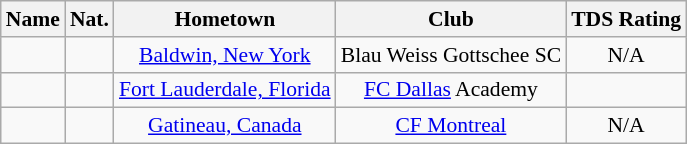<table class="wikitable" style="font-size:90%; text-align: center;" border="1">
<tr>
<th>Name</th>
<th>Nat.</th>
<th>Hometown</th>
<th>Club</th>
<th>TDS Rating</th>
</tr>
<tr>
<td></td>
<td></td>
<td><a href='#'>Baldwin, New York</a></td>
<td>Blau Weiss Gottschee SC</td>
<td>N/A</td>
</tr>
<tr>
<td></td>
<td></td>
<td><a href='#'>Fort Lauderdale, Florida</a></td>
<td><a href='#'>FC Dallas</a> Academy</td>
<td></td>
</tr>
<tr>
<td></td>
<td></td>
<td><a href='#'>Gatineau, Canada</a></td>
<td><a href='#'>CF Montreal</a></td>
<td>N/A</td>
</tr>
</table>
